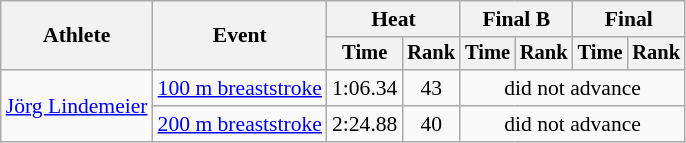<table class=wikitable style="font-size:90%">
<tr>
<th rowspan="2">Athlete</th>
<th rowspan="2">Event</th>
<th colspan="2">Heat</th>
<th colspan="2">Final B</th>
<th colspan="2">Final</th>
</tr>
<tr style="font-size:95%">
<th>Time</th>
<th>Rank</th>
<th>Time</th>
<th>Rank</th>
<th>Time</th>
<th>Rank</th>
</tr>
<tr align=center>
<td align=left rowspan=2><a href='#'>Jörg Lindemeier</a></td>
<td align=left><a href='#'>100 m breaststroke</a></td>
<td>1:06.34</td>
<td>43</td>
<td colspan=4>did not advance</td>
</tr>
<tr align=center>
<td align=left><a href='#'>200 m breaststroke</a></td>
<td>2:24.88</td>
<td>40</td>
<td colspan=4>did not advance</td>
</tr>
</table>
